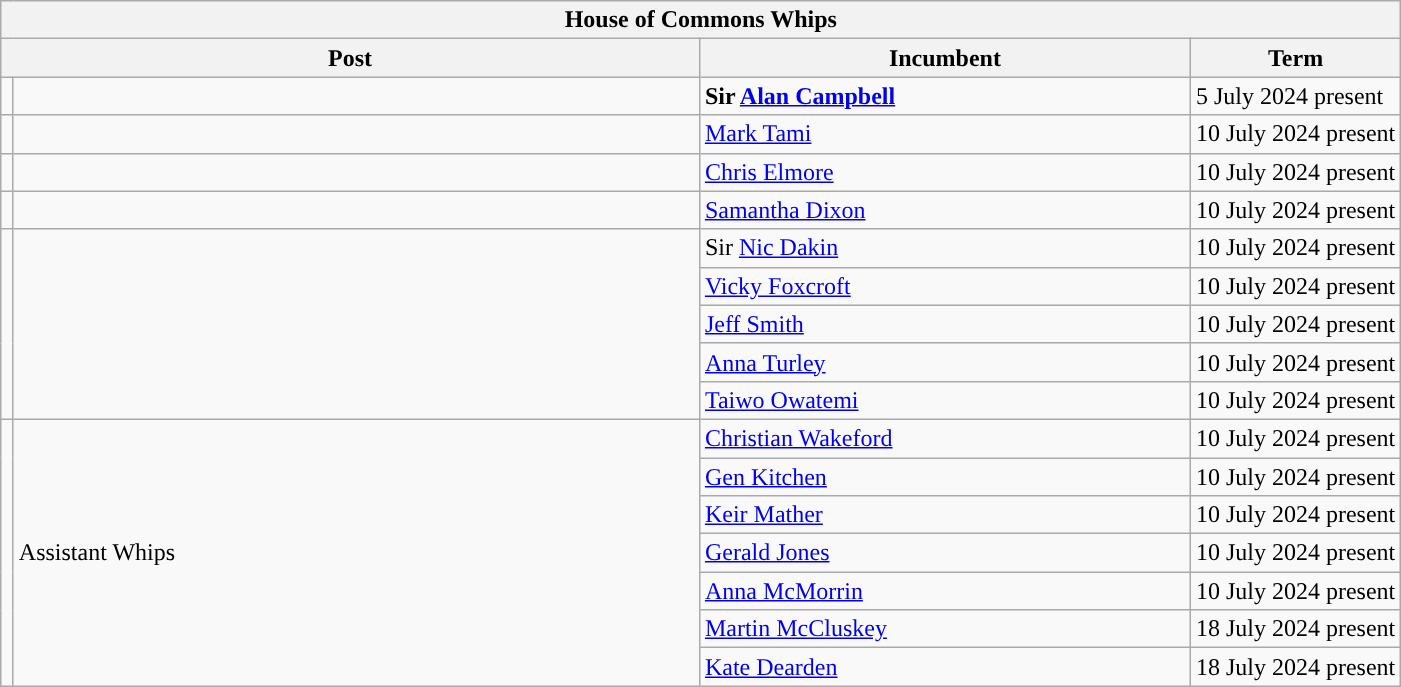<table class="wikitable">
<tr>
<th colspan="4">House of Commons Whips</th>
</tr>
<tr>
<th colspan="2">Post</th>
<th>Incumbent</th>
<th>Term</th>
</tr>
<tr>
<td rowspan=1 style="width: 1px; background: "></td>
<td rowspan=1 style="width: 450px;"></td>
<td style="width: 320px;"><strong>Sir <a href='#'>Alan Campbell</a></strong></td>
<td>5 July 2024 present</td>
</tr>
<tr>
<td rowspan="1" style="width: 1px; background: "></td>
<td rowspan="1"></td>
<td style="width: 320px;"><a href='#'>Mark Tami</a></td>
<td>10 July 2024 present</td>
</tr>
<tr>
<td rowspan="1" style="width: 1px; background: "></td>
<td rowspan="1"></td>
<td style="width: 320px;"><a href='#'>Chris Elmore</a></td>
<td>10 July 2024 present</td>
</tr>
<tr>
<td rowspan="1" style="width: 1px; background: "></td>
<td rowspan="1"></td>
<td style="width: 320px;"><a href='#'>Samantha Dixon</a></td>
<td>10 July 2024 present</td>
</tr>
<tr>
<td rowspan="5" style="width: 1px; background: "></td>
<td rowspan="5"></td>
<td style="width: 320px;">Sir <a href='#'>Nic Dakin</a></td>
<td>10 July 2024 present</td>
</tr>
<tr>
<td><a href='#'>Vicky Foxcroft</a></td>
<td>10 July 2024 present</td>
</tr>
<tr>
<td><a href='#'>Jeff Smith</a></td>
<td>10 July 2024 present</td>
</tr>
<tr>
<td><a href='#'>Anna Turley</a></td>
<td>10 July 2024 present</td>
</tr>
<tr>
<td><a href='#'>Taiwo Owatemi</a></td>
<td>10 July 2024 present</td>
</tr>
<tr>
<td rowspan="7" style="width: 1px; background: "></td>
<td rowspan="7">Assistant Whips</td>
<td><a href='#'>Christian Wakeford</a></td>
<td>10 July 2024 present</td>
</tr>
<tr>
<td><a href='#'>Gen Kitchen</a></td>
<td>10 July 2024 present</td>
</tr>
<tr>
<td><a href='#'>Keir Mather</a></td>
<td>10 July 2024 present</td>
</tr>
<tr>
<td><a href='#'>Gerald Jones</a></td>
<td>10 July 2024 present</td>
</tr>
<tr>
<td><a href='#'>Anna McMorrin</a></td>
<td>10 July 2024 present</td>
</tr>
<tr>
<td><a href='#'>Martin McCluskey</a></td>
<td>18 July 2024 present</td>
</tr>
<tr>
<td><a href='#'>Kate Dearden</a></td>
<td>18 July 2024 present</td>
</tr>
</table>
